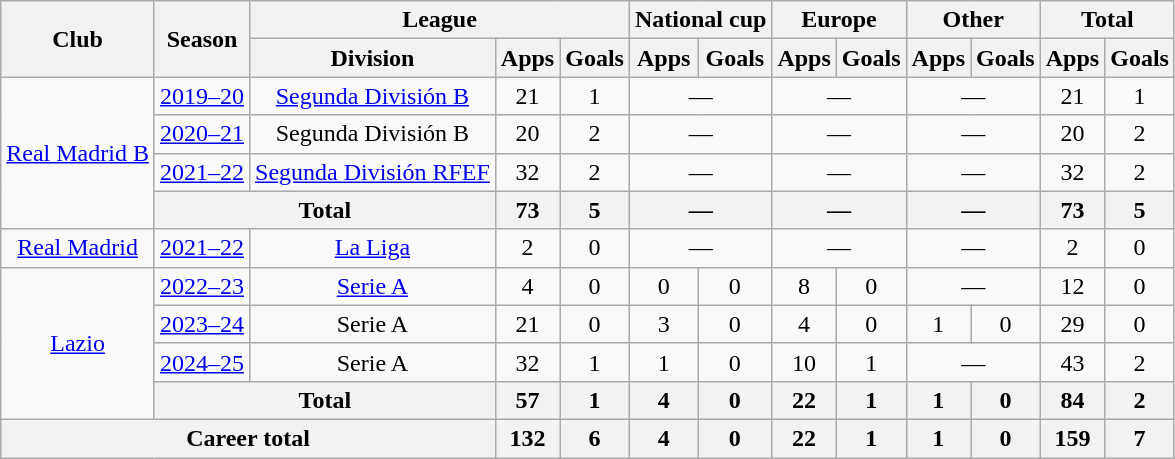<table class="wikitable" style="text-align:center">
<tr>
<th rowspan="2">Club</th>
<th rowspan="2">Season</th>
<th colspan="3">League</th>
<th colspan="2">National cup</th>
<th colspan="2">Europe</th>
<th colspan="2">Other</th>
<th colspan="2">Total</th>
</tr>
<tr>
<th>Division</th>
<th>Apps</th>
<th>Goals</th>
<th>Apps</th>
<th>Goals</th>
<th>Apps</th>
<th>Goals</th>
<th>Apps</th>
<th>Goals</th>
<th>Apps</th>
<th>Goals</th>
</tr>
<tr>
<td rowspan="4"><a href='#'>Real Madrid B</a></td>
<td><a href='#'>2019–20</a></td>
<td><a href='#'>Segunda División B</a></td>
<td>21</td>
<td>1</td>
<td colspan="2">—</td>
<td colspan="2">—</td>
<td colspan="2">—</td>
<td>21</td>
<td>1</td>
</tr>
<tr>
<td><a href='#'>2020–21</a></td>
<td>Segunda División B</td>
<td>20</td>
<td>2</td>
<td colspan="2">—</td>
<td colspan="2">—</td>
<td colspan="2">—</td>
<td>20</td>
<td>2</td>
</tr>
<tr>
<td><a href='#'>2021–22</a></td>
<td><a href='#'>Segunda División RFEF</a></td>
<td>32</td>
<td>2</td>
<td colspan="2">—</td>
<td colspan="2">—</td>
<td colspan="2">—</td>
<td>32</td>
<td>2</td>
</tr>
<tr>
<th colspan="2">Total</th>
<th>73</th>
<th>5</th>
<th colspan="2">—</th>
<th colspan="2">—</th>
<th colspan="2">—</th>
<th>73</th>
<th>5</th>
</tr>
<tr>
<td><a href='#'>Real Madrid</a></td>
<td><a href='#'>2021–22</a></td>
<td><a href='#'>La Liga</a></td>
<td>2</td>
<td>0</td>
<td colspan="2">—</td>
<td colspan="2">—</td>
<td colspan="2">—</td>
<td>2</td>
<td>0</td>
</tr>
<tr>
<td rowspan="4"><a href='#'>Lazio</a></td>
<td><a href='#'>2022–23</a></td>
<td><a href='#'>Serie A</a></td>
<td>4</td>
<td>0</td>
<td>0</td>
<td>0</td>
<td>8</td>
<td>0</td>
<td colspan="2">—</td>
<td>12</td>
<td>0</td>
</tr>
<tr>
<td><a href='#'>2023–24</a></td>
<td>Serie A</td>
<td>21</td>
<td>0</td>
<td>3</td>
<td>0</td>
<td>4</td>
<td>0</td>
<td>1</td>
<td>0</td>
<td>29</td>
<td>0</td>
</tr>
<tr>
<td><a href='#'>2024–25</a></td>
<td>Serie A</td>
<td>32</td>
<td>1</td>
<td>1</td>
<td>0</td>
<td>10</td>
<td>1</td>
<td colspan="2">—</td>
<td>43</td>
<td>2</td>
</tr>
<tr>
<th colspan="2">Total</th>
<th>57</th>
<th>1</th>
<th>4</th>
<th>0</th>
<th>22</th>
<th>1</th>
<th>1</th>
<th>0</th>
<th>84</th>
<th>2</th>
</tr>
<tr>
<th colspan="3">Career total</th>
<th>132</th>
<th>6</th>
<th>4</th>
<th>0</th>
<th>22</th>
<th>1</th>
<th>1</th>
<th>0</th>
<th>159</th>
<th>7</th>
</tr>
</table>
